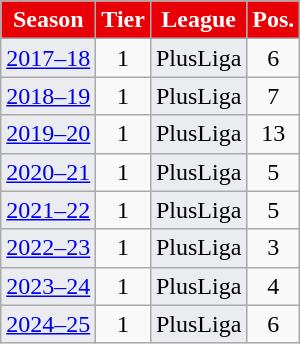<table class="wikitable" style="font-size:100%; text-align:center">
<tr>
<th style="color:#FFFFFF; background-color:#E90006">Season</th>
<th style="color:#FFFFFF; background-color:#E90006">Tier</th>
<th style="color:#FFFFFF; background-color:#E90006">League</th>
<th style="color:#FFFFFF; background-color:#E90006">Pos.</th>
</tr>
<tr>
<td style="background:#EAECF0"><a href='#'>2017–18</a></td>
<td align="center">1</td>
<td style="background:#EAECF0">PlusLiga</td>
<td align="center">6</td>
</tr>
<tr>
<td style="background:#EAECF0"><a href='#'>2018–19</a></td>
<td align="center">1</td>
<td style="background:#EAECF0">PlusLiga</td>
<td align="center">7</td>
</tr>
<tr>
<td style="background:#EAECF0"><a href='#'>2019–20</a></td>
<td align="center">1</td>
<td style="background:#EAECF0">PlusLiga</td>
<td align="center">13</td>
</tr>
<tr>
<td style="background:#EAECF0"><a href='#'>2020–21</a></td>
<td align="center">1</td>
<td style="background:#EAECF0">PlusLiga</td>
<td align="center">5</td>
</tr>
<tr>
<td style="background:#EAECF0"><a href='#'>2021–22</a></td>
<td align="center">1</td>
<td style="background:#EAECF0">PlusLiga</td>
<td align="center">5</td>
</tr>
<tr>
<td style="background:#EAECF0"><a href='#'>2022–23</a></td>
<td align="center">1</td>
<td style="background:#EAECF0">PlusLiga</td>
<td align="center">3</td>
</tr>
<tr>
<td style="background:#EAECF0"><a href='#'>2023–24</a></td>
<td align="center">1</td>
<td style="background:#EAECF0">PlusLiga</td>
<td align="center">4</td>
</tr>
<tr>
<td style="background:#EAECF0"><a href='#'>2024–25</a></td>
<td align="center">1</td>
<td style="background:#EAECF0">PlusLiga</td>
<td align="center">6</td>
</tr>
</table>
